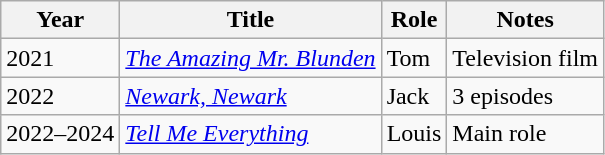<table class="wikitable">
<tr>
<th>Year</th>
<th>Title</th>
<th>Role</th>
<th>Notes</th>
</tr>
<tr>
<td>2021</td>
<td><em><a href='#'>The Amazing Mr. Blunden</a></em></td>
<td>Tom</td>
<td>Television film</td>
</tr>
<tr>
<td>2022</td>
<td><em><a href='#'>Newark, Newark</a></em></td>
<td>Jack</td>
<td>3 episodes</td>
</tr>
<tr>
<td>2022–2024</td>
<td><em><a href='#'>Tell Me Everything</a></em></td>
<td>Louis</td>
<td>Main role</td>
</tr>
</table>
